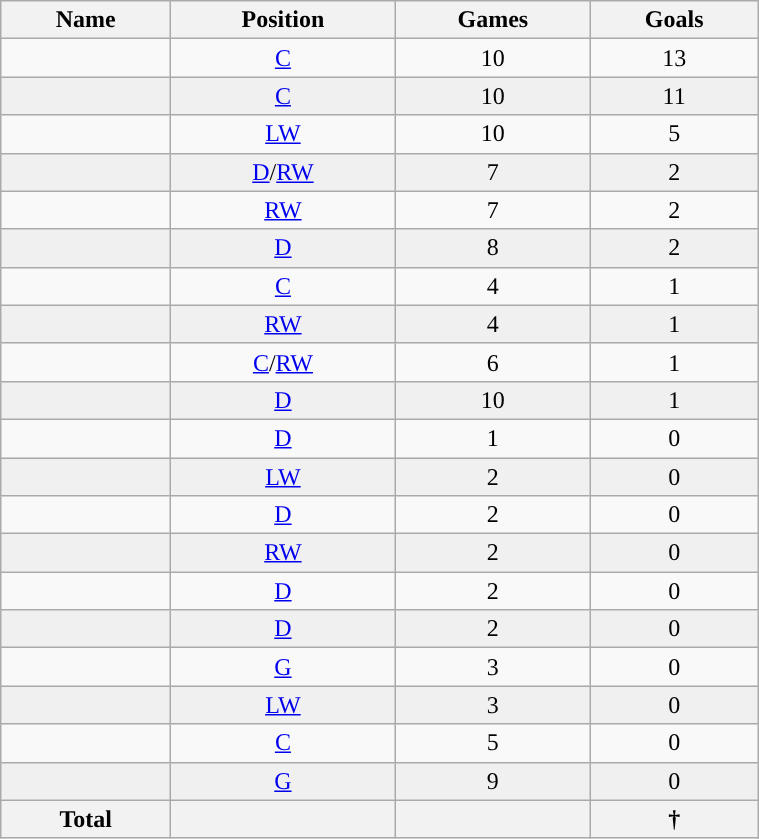<table class="wikitable sortable" width ="40%">
<tr align="center">
<th><strong>Name</strong></th>
<th><strong>Position</strong></th>
<th><strong>Games</strong></th>
<th><strong>Goals</strong></th>
</tr>
<tr align="center" bgcolor="">
<td></td>
<td><a href='#'>C</a></td>
<td>10</td>
<td>13</td>
</tr>
<tr align="center" bgcolor="f0f0f0">
<td></td>
<td><a href='#'>C</a></td>
<td>10</td>
<td>11</td>
</tr>
<tr align="center" bgcolor="">
<td></td>
<td><a href='#'>LW</a></td>
<td>10</td>
<td>5</td>
</tr>
<tr align="center" bgcolor="f0f0f0">
<td></td>
<td><a href='#'>D</a>/<a href='#'>RW</a></td>
<td>7</td>
<td>2</td>
</tr>
<tr align="center" bgcolor="">
<td></td>
<td><a href='#'>RW</a></td>
<td>7</td>
<td>2</td>
</tr>
<tr align="center" bgcolor="f0f0f0">
<td></td>
<td><a href='#'>D</a></td>
<td>8</td>
<td>2</td>
</tr>
<tr align="center" bgcolor="">
<td></td>
<td><a href='#'>C</a></td>
<td>4</td>
<td>1</td>
</tr>
<tr align="center" bgcolor="f0f0f0">
<td></td>
<td><a href='#'>RW</a></td>
<td>4</td>
<td>1</td>
</tr>
<tr align="center" bgcolor="">
<td></td>
<td><a href='#'>C</a>/<a href='#'>RW</a></td>
<td>6</td>
<td>1</td>
</tr>
<tr align="center" bgcolor="f0f0f0">
<td></td>
<td><a href='#'>D</a></td>
<td>10</td>
<td>1</td>
</tr>
<tr align="center" bgcolor="">
<td></td>
<td><a href='#'>D</a></td>
<td>1</td>
<td>0</td>
</tr>
<tr align="center" bgcolor="f0f0f0">
<td></td>
<td><a href='#'>LW</a></td>
<td>2</td>
<td>0</td>
</tr>
<tr align="center" bgcolor="">
<td></td>
<td><a href='#'>D</a></td>
<td>2</td>
<td>0</td>
</tr>
<tr align="center" bgcolor="f0f0f0">
<td></td>
<td><a href='#'>RW</a></td>
<td>2</td>
<td>0</td>
</tr>
<tr align="center" bgcolor="">
<td></td>
<td><a href='#'>D</a></td>
<td>2</td>
<td>0</td>
</tr>
<tr align="center" bgcolor="f0f0f0">
<td></td>
<td><a href='#'>D</a></td>
<td>2</td>
<td>0</td>
</tr>
<tr align="center" bgcolor="">
<td></td>
<td><a href='#'>G</a></td>
<td>3</td>
<td>0</td>
</tr>
<tr align="center" bgcolor="f0f0f0">
<td></td>
<td><a href='#'>LW</a></td>
<td>3</td>
<td>0</td>
</tr>
<tr align="center" bgcolor="">
<td></td>
<td><a href='#'>C</a></td>
<td>5</td>
<td>0</td>
</tr>
<tr align="center" bgcolor="f0f0f0">
<td></td>
<td><a href='#'>G</a></td>
<td>9</td>
<td>0</td>
</tr>
<tr>
<th>Total</th>
<th></th>
<th></th>
<th>†</th>
</tr>
</table>
